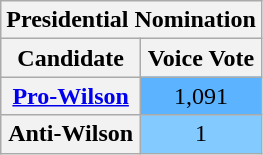<table class="wikitable sortable" style="text-align:center">
<tr>
<th colspan="2"><strong>Presidential Nomination</strong></th>
</tr>
<tr>
<th>Candidate</th>
<th>Voice Vote</th>
</tr>
<tr>
<th><a href='#'>Pro-Wilson</a></th>
<td style="background:#5cb3ff">1,091</td>
</tr>
<tr>
<th>Anti-Wilson</th>
<td style="background:#82caff">1</td>
</tr>
</table>
